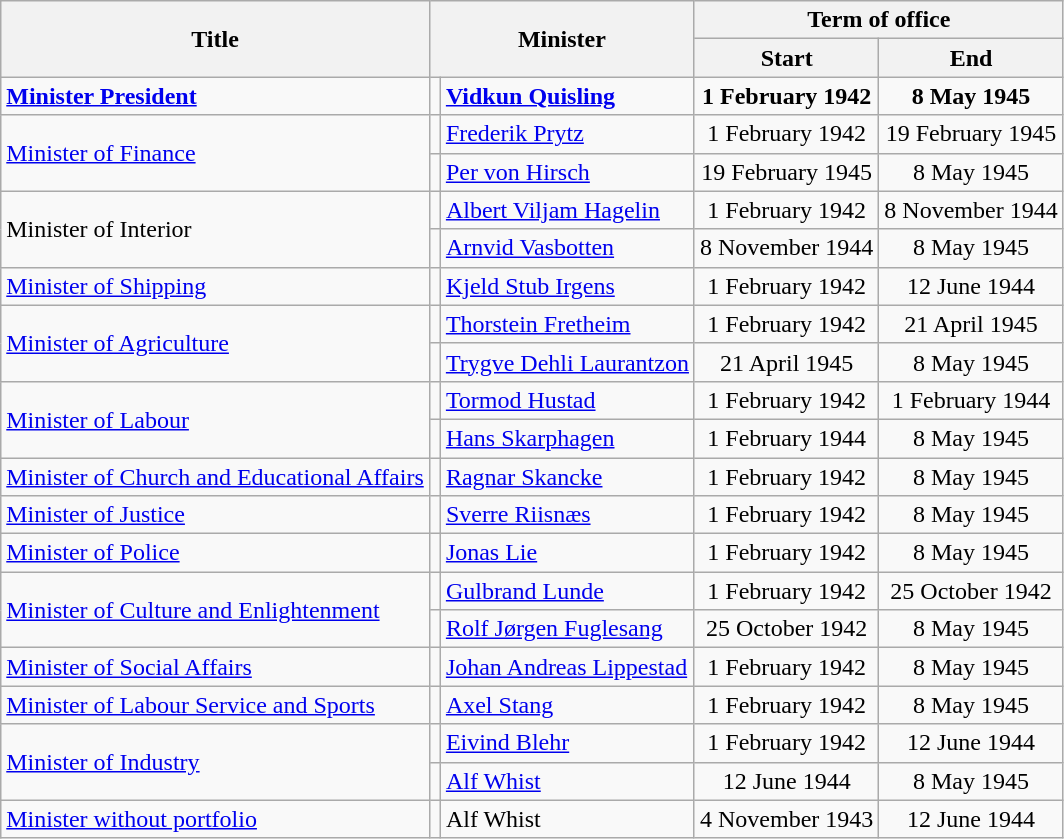<table class="wikitable sortable" style="text-align:left">
<tr>
<th rowspan="2">Title</th>
<th colspan="2" rowspan="2">Minister</th>
<th colspan="2">Term of office</th>
</tr>
<tr>
<th data-sort-type=date>Start</th>
<th data-sort-type=date>End</th>
</tr>
<tr>
<td><strong><a href='#'>Minister President</a></strong></td>
<td></td>
<td><strong><a href='#'>Vidkun Quisling</a></strong></td>
<td style="text-align:center"><strong>1 February 1942</strong></td>
<td style="text-align:center"><strong>8 May 1945</strong></td>
</tr>
<tr>
<td rowspan=2><a href='#'>Minister of Finance</a></td>
<td></td>
<td><a href='#'>Frederik Prytz</a></td>
<td style="text-align:center">1 February 1942</td>
<td style="text-align:center">19 February 1945</td>
</tr>
<tr>
<td></td>
<td><a href='#'>Per von Hirsch</a></td>
<td style="text-align:center">19 February 1945</td>
<td style="text-align:center">8 May 1945</td>
</tr>
<tr>
<td rowspan=2>Minister of Interior</td>
<td></td>
<td><a href='#'>Albert Viljam Hagelin</a></td>
<td style="text-align:center">1 February 1942</td>
<td style="text-align:center">8 November 1944</td>
</tr>
<tr>
<td></td>
<td><a href='#'>Arnvid Vasbotten</a></td>
<td style="text-align:center">8 November 1944</td>
<td style="text-align:center">8 May 1945</td>
</tr>
<tr>
<td><a href='#'>Minister of Shipping</a></td>
<td></td>
<td><a href='#'>Kjeld Stub Irgens</a></td>
<td style="text-align:center">1 February 1942</td>
<td style="text-align:center">12 June 1944</td>
</tr>
<tr>
<td rowspan=2><a href='#'>Minister of Agriculture</a></td>
<td></td>
<td><a href='#'>Thorstein Fretheim</a></td>
<td style="text-align:center">1 February 1942</td>
<td style="text-align:center">21 April 1945</td>
</tr>
<tr>
<td></td>
<td><a href='#'>Trygve Dehli Laurantzon</a></td>
<td style="text-align:center">21 April 1945</td>
<td style="text-align:center">8 May 1945</td>
</tr>
<tr>
<td rowspan=2><a href='#'>Minister of Labour</a></td>
<td></td>
<td><a href='#'>Tormod Hustad</a></td>
<td style="text-align:center">1 February 1942</td>
<td style="text-align:center">1 February 1944</td>
</tr>
<tr>
<td></td>
<td><a href='#'>Hans Skarphagen</a></td>
<td style="text-align:center">1 February 1944</td>
<td style="text-align:center">8 May 1945</td>
</tr>
<tr>
<td><a href='#'>Minister of Church and Educational Affairs</a></td>
<td></td>
<td><a href='#'>Ragnar Skancke</a></td>
<td style="text-align:center">1 February 1942</td>
<td style="text-align:center">8 May 1945</td>
</tr>
<tr>
<td><a href='#'>Minister of Justice</a></td>
<td></td>
<td><a href='#'>Sverre Riisnæs</a></td>
<td style="text-align:center">1 February 1942</td>
<td style="text-align:center">8 May 1945</td>
</tr>
<tr>
<td><a href='#'>Minister of Police</a></td>
<td></td>
<td><a href='#'>Jonas Lie</a></td>
<td style="text-align:center">1 February 1942</td>
<td style="text-align:center">8 May 1945</td>
</tr>
<tr>
<td rowspan=2><a href='#'>Minister of Culture and Enlightenment</a></td>
<td></td>
<td><a href='#'>Gulbrand Lunde</a></td>
<td style="text-align:center">1 February 1942</td>
<td style="text-align:center">25 October 1942</td>
</tr>
<tr>
<td></td>
<td><a href='#'>Rolf Jørgen Fuglesang</a></td>
<td style="text-align:center">25 October 1942</td>
<td style="text-align:center">8 May 1945</td>
</tr>
<tr>
<td><a href='#'>Minister of Social Affairs</a></td>
<td></td>
<td><a href='#'>Johan Andreas Lippestad</a></td>
<td style="text-align:center">1 February 1942</td>
<td style="text-align:center">8 May 1945</td>
</tr>
<tr>
<td><a href='#'>Minister of Labour Service and Sports</a></td>
<td></td>
<td><a href='#'>Axel Stang</a></td>
<td style="text-align:center">1 February 1942</td>
<td style="text-align:center">8 May 1945</td>
</tr>
<tr>
<td rowspan=2><a href='#'>Minister of Industry</a></td>
<td></td>
<td><a href='#'>Eivind Blehr</a></td>
<td style="text-align:center">1 February 1942</td>
<td style="text-align:center">12 June 1944</td>
</tr>
<tr>
<td></td>
<td><a href='#'>Alf Whist</a></td>
<td style="text-align:center">12 June 1944</td>
<td style="text-align:center">8 May 1945</td>
</tr>
<tr>
<td><a href='#'>Minister without portfolio</a></td>
<td></td>
<td>Alf Whist</td>
<td style="text-align:center">4 November 1943</td>
<td style="text-align:center">12 June 1944</td>
</tr>
</table>
